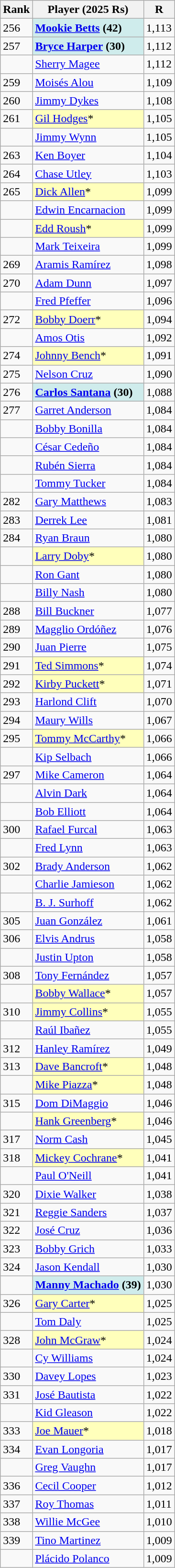<table class="wikitable" style="float:left;">
<tr style="white-space: nowrap;">
<th>Rank</th>
<th>Player (2025 Rs)</th>
<th>R</th>
</tr>
<tr>
<td>256</td>
<td style="background:#cfecec;"><strong><a href='#'>Mookie Betts</a> (42)</strong></td>
<td>1,113</td>
</tr>
<tr>
<td>257</td>
<td style="background:#cfecec;"><strong><a href='#'>Bryce Harper</a> (30)</strong></td>
<td>1,112</td>
</tr>
<tr>
<td></td>
<td><a href='#'>Sherry Magee</a></td>
<td>1,112</td>
</tr>
<tr>
<td>259</td>
<td><a href='#'>Moisés Alou</a></td>
<td>1,109</td>
</tr>
<tr>
<td>260</td>
<td><a href='#'>Jimmy Dykes</a></td>
<td>1,108</td>
</tr>
<tr>
<td>261</td>
<td style="background:#ffffbb;"><a href='#'>Gil Hodges</a>*</td>
<td>1,105</td>
</tr>
<tr>
<td></td>
<td><a href='#'>Jimmy Wynn</a></td>
<td>1,105</td>
</tr>
<tr>
<td>263</td>
<td><a href='#'>Ken Boyer</a></td>
<td>1,104</td>
</tr>
<tr>
<td>264</td>
<td><a href='#'>Chase Utley</a></td>
<td>1,103</td>
</tr>
<tr>
<td>265</td>
<td style="background:#ffffbb;"><a href='#'>Dick Allen</a>*</td>
<td>1,099</td>
</tr>
<tr>
<td></td>
<td><a href='#'>Edwin Encarnacion</a></td>
<td>1,099</td>
</tr>
<tr>
<td></td>
<td style="background:#ffffbb;"><a href='#'>Edd Roush</a>*</td>
<td>1,099</td>
</tr>
<tr>
<td></td>
<td><a href='#'>Mark Teixeira</a></td>
<td>1,099</td>
</tr>
<tr>
<td>269</td>
<td><a href='#'>Aramis Ramírez</a></td>
<td>1,098</td>
</tr>
<tr>
<td>270</td>
<td><a href='#'>Adam Dunn</a></td>
<td>1,097</td>
</tr>
<tr>
<td></td>
<td><a href='#'>Fred Pfeffer</a></td>
<td>1,096</td>
</tr>
<tr>
<td>272</td>
<td style="background:#ffffbb;"><a href='#'>Bobby Doerr</a>*</td>
<td>1,094</td>
</tr>
<tr>
<td></td>
<td><a href='#'>Amos Otis</a></td>
<td>1,092</td>
</tr>
<tr>
<td>274</td>
<td style="background:#ffffbb;"><a href='#'>Johnny Bench</a>*</td>
<td>1,091</td>
</tr>
<tr>
<td>275</td>
<td><a href='#'>Nelson Cruz</a></td>
<td>1,090</td>
</tr>
<tr>
<td>276</td>
<td style="background:#cfecec;"><strong><a href='#'>Carlos Santana</a> (30)</strong></td>
<td>1,088</td>
</tr>
<tr>
<td>277</td>
<td><a href='#'>Garret Anderson</a></td>
<td>1,084</td>
</tr>
<tr>
<td></td>
<td><a href='#'>Bobby Bonilla</a></td>
<td>1,084</td>
</tr>
<tr>
<td></td>
<td><a href='#'>César Cedeño</a></td>
<td>1,084</td>
</tr>
<tr>
<td></td>
<td><a href='#'>Rubén Sierra</a></td>
<td>1,084</td>
</tr>
<tr>
<td></td>
<td><a href='#'>Tommy Tucker</a></td>
<td>1,084</td>
</tr>
<tr>
<td>282</td>
<td><a href='#'>Gary Matthews</a></td>
<td>1,083</td>
</tr>
<tr>
<td>283</td>
<td><a href='#'>Derrek Lee</a></td>
<td>1,081</td>
</tr>
<tr>
<td>284</td>
<td><a href='#'>Ryan Braun</a></td>
<td>1,080</td>
</tr>
<tr>
<td></td>
<td style="background:#ffffbb;"><a href='#'>Larry Doby</a>*</td>
<td>1,080</td>
</tr>
<tr>
<td></td>
<td><a href='#'>Ron Gant</a></td>
<td>1,080</td>
</tr>
<tr>
<td></td>
<td><a href='#'>Billy Nash</a></td>
<td>1,080</td>
</tr>
<tr>
<td>288</td>
<td><a href='#'>Bill Buckner</a></td>
<td>1,077</td>
</tr>
<tr>
<td>289</td>
<td><a href='#'>Magglio Ordóñez</a></td>
<td>1,076</td>
</tr>
<tr>
<td>290</td>
<td><a href='#'>Juan Pierre</a></td>
<td>1,075</td>
</tr>
<tr>
<td>291</td>
<td style="background:#ffffbb;"><a href='#'>Ted Simmons</a>*</td>
<td>1,074</td>
</tr>
<tr>
<td>292</td>
<td style="background:#ffffbb;"><a href='#'>Kirby Puckett</a>*</td>
<td>1,071</td>
</tr>
<tr>
<td>293</td>
<td><a href='#'>Harlond Clift</a></td>
<td>1,070</td>
</tr>
<tr>
<td>294</td>
<td><a href='#'>Maury Wills</a></td>
<td>1,067</td>
</tr>
<tr>
<td>295</td>
<td style="background:#ffffbb;"><a href='#'>Tommy McCarthy</a>*</td>
<td>1,066</td>
</tr>
<tr>
<td></td>
<td><a href='#'>Kip Selbach</a></td>
<td>1,066</td>
</tr>
<tr>
<td>297</td>
<td><a href='#'>Mike Cameron</a></td>
<td>1,064</td>
</tr>
<tr>
<td></td>
<td><a href='#'>Alvin Dark</a></td>
<td>1,064</td>
</tr>
<tr>
<td></td>
<td><a href='#'>Bob Elliott</a></td>
<td>1,064</td>
</tr>
<tr>
<td>300</td>
<td><a href='#'>Rafael Furcal</a></td>
<td>1,063</td>
</tr>
<tr>
<td></td>
<td><a href='#'>Fred Lynn</a></td>
<td>1,063</td>
</tr>
<tr>
<td>302</td>
<td><a href='#'>Brady Anderson</a></td>
<td>1,062</td>
</tr>
<tr>
<td></td>
<td><a href='#'>Charlie Jamieson</a></td>
<td>1,062</td>
</tr>
<tr>
<td></td>
<td><a href='#'>B. J. Surhoff</a></td>
<td>1,062</td>
</tr>
<tr>
<td>305</td>
<td><a href='#'>Juan González</a></td>
<td>1,061</td>
</tr>
<tr>
<td>306</td>
<td><a href='#'>Elvis Andrus</a></td>
<td>1,058</td>
</tr>
<tr>
<td></td>
<td><a href='#'>Justin Upton</a></td>
<td>1,058</td>
</tr>
<tr>
<td>308</td>
<td><a href='#'>Tony Fernández</a></td>
<td>1,057</td>
</tr>
<tr>
<td></td>
<td style="background:#ffffbb;"><a href='#'>Bobby Wallace</a>*</td>
<td>1,057</td>
</tr>
<tr>
<td>310</td>
<td style="background:#ffffbb;"><a href='#'>Jimmy Collins</a>*</td>
<td>1,055</td>
</tr>
<tr>
<td></td>
<td><a href='#'>Raúl Ibañez</a></td>
<td>1,055</td>
</tr>
<tr>
<td>312</td>
<td><a href='#'>Hanley Ramírez</a></td>
<td>1,049</td>
</tr>
<tr>
<td>313</td>
<td style="background:#ffffbb;"><a href='#'>Dave Bancroft</a>*</td>
<td>1,048</td>
</tr>
<tr>
<td></td>
<td style="background:#ffffbb;"><a href='#'>Mike Piazza</a>*</td>
<td>1,048</td>
</tr>
<tr>
<td>315</td>
<td><a href='#'>Dom DiMaggio</a></td>
<td>1,046</td>
</tr>
<tr>
<td></td>
<td style="background:#ffffbb;"><a href='#'>Hank Greenberg</a>*</td>
<td>1,046</td>
</tr>
<tr>
<td>317</td>
<td><a href='#'>Norm Cash</a></td>
<td>1,045</td>
</tr>
<tr>
<td>318</td>
<td style="background:#ffffbb;"><a href='#'>Mickey Cochrane</a>*</td>
<td>1,041</td>
</tr>
<tr>
<td></td>
<td><a href='#'>Paul O'Neill</a></td>
<td>1,041</td>
</tr>
<tr>
<td>320</td>
<td><a href='#'>Dixie Walker</a></td>
<td>1,038</td>
</tr>
<tr>
<td>321</td>
<td><a href='#'>Reggie Sanders</a></td>
<td>1,037</td>
</tr>
<tr>
<td>322</td>
<td><a href='#'>José Cruz</a></td>
<td>1,036</td>
</tr>
<tr>
<td>323</td>
<td><a href='#'>Bobby Grich</a></td>
<td>1,033</td>
</tr>
<tr>
<td>324</td>
<td><a href='#'>Jason Kendall</a></td>
<td>1,030</td>
</tr>
<tr>
<td></td>
<td style="background:#cfecec;"><strong><a href='#'>Manny Machado</a> (39)</strong></td>
<td>1,030</td>
</tr>
<tr>
<td>326</td>
<td style="background:#ffffbb;"><a href='#'>Gary Carter</a>*</td>
<td>1,025</td>
</tr>
<tr>
<td></td>
<td><a href='#'>Tom Daly</a></td>
<td>1,025</td>
</tr>
<tr>
<td>328</td>
<td style="background:#ffffbb;"><a href='#'>John McGraw</a>*</td>
<td>1,024</td>
</tr>
<tr>
<td></td>
<td><a href='#'>Cy Williams</a></td>
<td>1,024</td>
</tr>
<tr>
<td>330</td>
<td><a href='#'>Davey Lopes</a></td>
<td>1,023</td>
</tr>
<tr>
<td>331</td>
<td><a href='#'>José Bautista</a></td>
<td>1,022</td>
</tr>
<tr>
<td></td>
<td><a href='#'>Kid Gleason</a></td>
<td>1,022</td>
</tr>
<tr>
<td>333</td>
<td style="background:#ffffbb;"><a href='#'>Joe Mauer</a>*</td>
<td>1,018</td>
</tr>
<tr>
<td>334</td>
<td><a href='#'>Evan Longoria</a></td>
<td>1,017</td>
</tr>
<tr>
<td></td>
<td><a href='#'>Greg Vaughn</a></td>
<td>1,017</td>
</tr>
<tr>
<td>336</td>
<td><a href='#'>Cecil Cooper</a></td>
<td>1,012</td>
</tr>
<tr>
<td>337</td>
<td><a href='#'>Roy Thomas</a></td>
<td>1,011</td>
</tr>
<tr>
<td>338</td>
<td><a href='#'>Willie McGee</a></td>
<td>1,010</td>
</tr>
<tr>
<td>339</td>
<td><a href='#'>Tino Martinez</a></td>
<td>1,009</td>
</tr>
<tr>
<td></td>
<td><a href='#'>Plácido Polanco</a></td>
<td>1,009</td>
</tr>
</table>
